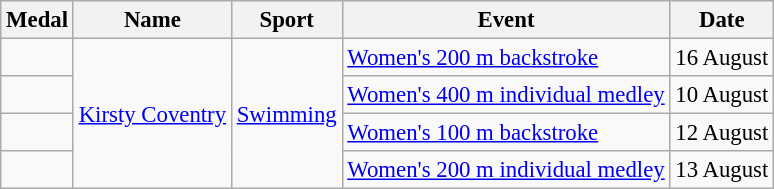<table class="wikitable sortable" style="font-size:95%">
<tr>
<th>Medal</th>
<th>Name</th>
<th>Sport</th>
<th>Event</th>
<th>Date</th>
</tr>
<tr>
<td></td>
<td rowspan="4"><a href='#'>Kirsty Coventry</a></td>
<td rowspan="4"><a href='#'>Swimming</a></td>
<td><a href='#'>Women's 200 m backstroke</a></td>
<td>16 August</td>
</tr>
<tr>
<td></td>
<td><a href='#'>Women's 400 m individual medley</a></td>
<td>10 August</td>
</tr>
<tr>
<td></td>
<td><a href='#'>Women's 100 m backstroke</a></td>
<td>12 August</td>
</tr>
<tr>
<td></td>
<td><a href='#'>Women's 200 m individual medley</a></td>
<td>13 August</td>
</tr>
</table>
